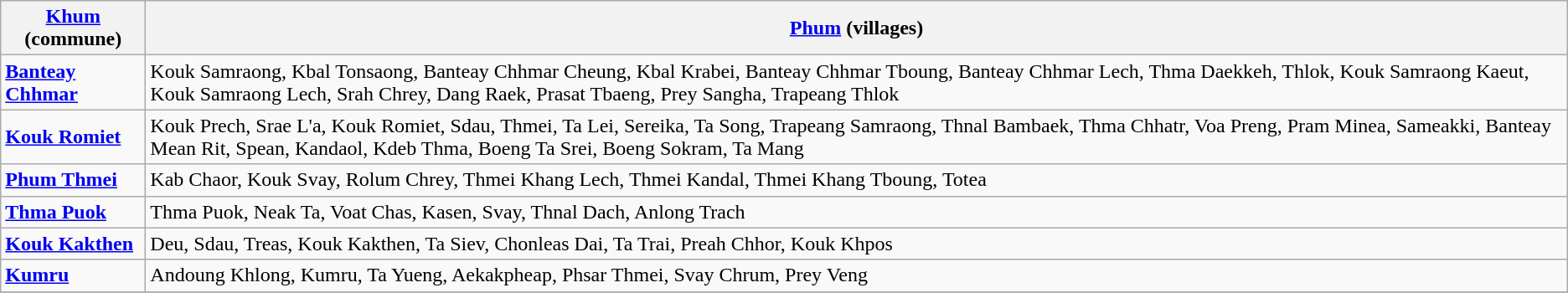<table class="wikitable">
<tr>
<th><a href='#'>Khum</a> (commune)</th>
<th><a href='#'>Phum</a> (villages)</th>
</tr>
<tr>
<td><strong><a href='#'>Banteay Chhmar</a></strong></td>
<td>Kouk Samraong, Kbal Tonsaong, Banteay Chhmar Cheung, Kbal Krabei, Banteay Chhmar Tboung, Banteay Chhmar Lech, Thma Daekkeh, Thlok, Kouk Samraong Kaeut, Kouk Samraong Lech, Srah Chrey, Dang Raek, Prasat Tbaeng, Prey Sangha, Trapeang Thlok</td>
</tr>
<tr>
<td><strong><a href='#'>Kouk Romiet</a></strong></td>
<td>Kouk Prech, Srae L'a, Kouk Romiet, Sdau, Thmei, Ta Lei, Sereika, Ta Song, Trapeang Samraong, Thnal Bambaek, Thma Chhatr, Voa Preng, Pram Minea, Sameakki, Banteay Mean Rit, Spean, Kandaol, Kdeb Thma, Boeng Ta Srei, Boeng Sokram, Ta Mang</td>
</tr>
<tr>
<td><strong><a href='#'>Phum Thmei</a></strong></td>
<td>Kab Chaor, Kouk Svay, Rolum Chrey, Thmei Khang Lech, Thmei Kandal, Thmei Khang Tboung, Totea</td>
</tr>
<tr>
<td><strong><a href='#'>Thma Puok</a></strong></td>
<td>Thma Puok, Neak Ta, Voat Chas, Kasen, Svay, Thnal Dach, Anlong Trach</td>
</tr>
<tr>
<td><strong><a href='#'>Kouk Kakthen</a></strong></td>
<td>Deu, Sdau, Treas, Kouk Kakthen, Ta Siev, Chonleas Dai, Ta Trai, Preah Chhor, Kouk Khpos</td>
</tr>
<tr>
<td><strong><a href='#'>Kumru</a></strong></td>
<td>Andoung Khlong, Kumru, Ta Yueng, Aekakpheap, Phsar Thmei, Svay Chrum, Prey Veng</td>
</tr>
<tr>
</tr>
</table>
